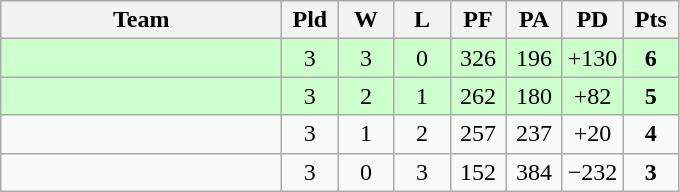<table class=wikitable style="text-align:center">
<tr>
<th width=180>Team</th>
<th width=30>Pld</th>
<th width=30>W</th>
<th width=30>L</th>
<th width=30>PF</th>
<th width=30>PA</th>
<th width=30>PD</th>
<th width=30>Pts</th>
</tr>
<tr bgcolor="#ccffcc">
<td align="left"></td>
<td>3</td>
<td>3</td>
<td>0</td>
<td>326</td>
<td>196</td>
<td>+130</td>
<td><strong>6</strong></td>
</tr>
<tr bgcolor="#ccffcc">
<td align="left"></td>
<td>3</td>
<td>2</td>
<td>1</td>
<td>262</td>
<td>180</td>
<td>+82</td>
<td><strong>5</strong></td>
</tr>
<tr>
<td align="left"></td>
<td>3</td>
<td>1</td>
<td>2</td>
<td>257</td>
<td>237</td>
<td>+20</td>
<td><strong>4</strong></td>
</tr>
<tr>
<td align="left"></td>
<td>3</td>
<td>0</td>
<td>3</td>
<td>152</td>
<td>384</td>
<td>−232</td>
<td><strong>3</strong></td>
</tr>
</table>
